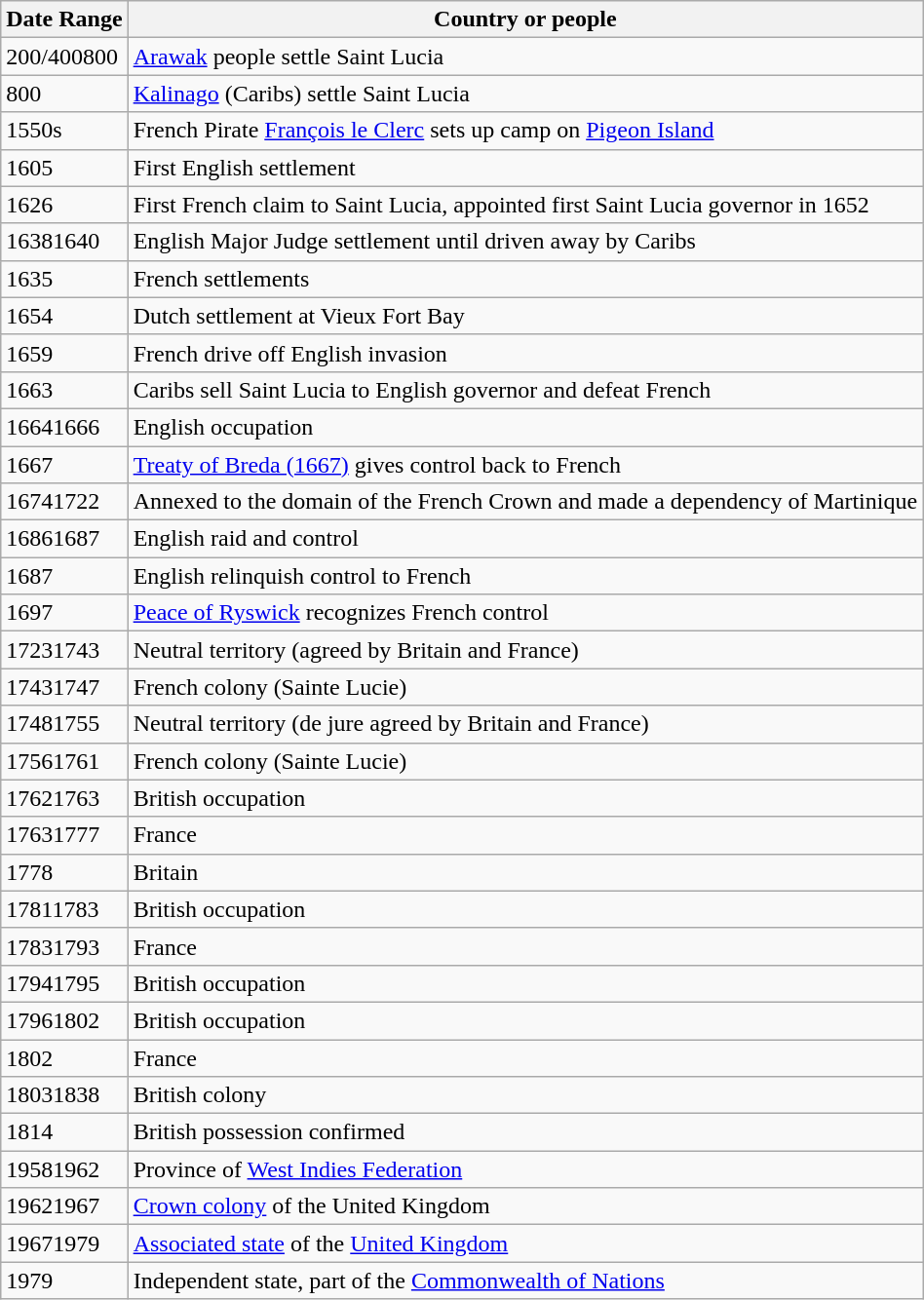<table class="wikitable" style="text-align:left" align="left">
<tr>
<th>Date Range</th>
<th>Country or people</th>
</tr>
<tr>
<td>200/400800</td>
<td><a href='#'>Arawak</a> people settle Saint Lucia</td>
</tr>
<tr>
<td>800</td>
<td><a href='#'>Kalinago</a> (Caribs) settle Saint Lucia</td>
</tr>
<tr>
<td>1550s</td>
<td>French Pirate <a href='#'>François le Clerc</a> sets up camp on <a href='#'>Pigeon Island</a></td>
</tr>
<tr>
<td>1605</td>
<td>First English settlement</td>
</tr>
<tr>
<td>1626</td>
<td>First French claim to Saint Lucia, appointed first Saint Lucia governor in 1652</td>
</tr>
<tr>
<td>16381640</td>
<td>English Major Judge settlement until driven away by Caribs</td>
</tr>
<tr>
<td>1635</td>
<td>French settlements</td>
</tr>
<tr>
<td>1654</td>
<td>Dutch settlement at Vieux Fort Bay</td>
</tr>
<tr>
<td>1659</td>
<td>French drive off English invasion</td>
</tr>
<tr>
<td>1663</td>
<td>Caribs sell Saint Lucia to English governor and defeat French</td>
</tr>
<tr>
<td>16641666</td>
<td>English occupation</td>
</tr>
<tr>
<td>1667</td>
<td><a href='#'>Treaty of Breda (1667)</a> gives control back to French</td>
</tr>
<tr>
<td>16741722</td>
<td>Annexed to the domain of the French Crown and made a dependency of Martinique</td>
</tr>
<tr>
<td>16861687</td>
<td>English raid and control</td>
</tr>
<tr>
<td>1687</td>
<td>English relinquish control to French</td>
</tr>
<tr>
<td>1697</td>
<td><a href='#'>Peace of Ryswick</a> recognizes French control</td>
</tr>
<tr>
<td>17231743</td>
<td>Neutral territory (agreed by Britain and France)</td>
</tr>
<tr>
<td>17431747</td>
<td>French colony (Sainte Lucie)</td>
</tr>
<tr>
<td>17481755</td>
<td>Neutral territory (de jure agreed by Britain and France)</td>
</tr>
<tr>
<td>17561761</td>
<td>French colony (Sainte Lucie)</td>
</tr>
<tr>
<td>17621763</td>
<td>British occupation</td>
</tr>
<tr>
<td>17631777</td>
<td>France</td>
</tr>
<tr>
<td>1778</td>
<td>Britain</td>
</tr>
<tr>
<td>17811783</td>
<td>British occupation</td>
</tr>
<tr>
<td>17831793</td>
<td>France</td>
</tr>
<tr>
<td>17941795</td>
<td>British occupation</td>
</tr>
<tr>
<td>17961802</td>
<td>British occupation</td>
</tr>
<tr>
<td>1802</td>
<td>France</td>
</tr>
<tr>
<td>18031838</td>
<td>British colony</td>
</tr>
<tr>
<td>1814</td>
<td>British possession confirmed</td>
</tr>
<tr>
<td>19581962</td>
<td>Province of <a href='#'>West Indies Federation</a></td>
</tr>
<tr>
<td>19621967</td>
<td><a href='#'>Crown colony</a> of the United Kingdom</td>
</tr>
<tr>
<td>19671979</td>
<td><a href='#'>Associated state</a> of the <a href='#'>United Kingdom</a></td>
</tr>
<tr>
<td>1979</td>
<td>Independent state, part of the <a href='#'>Commonwealth of Nations</a></td>
</tr>
</table>
